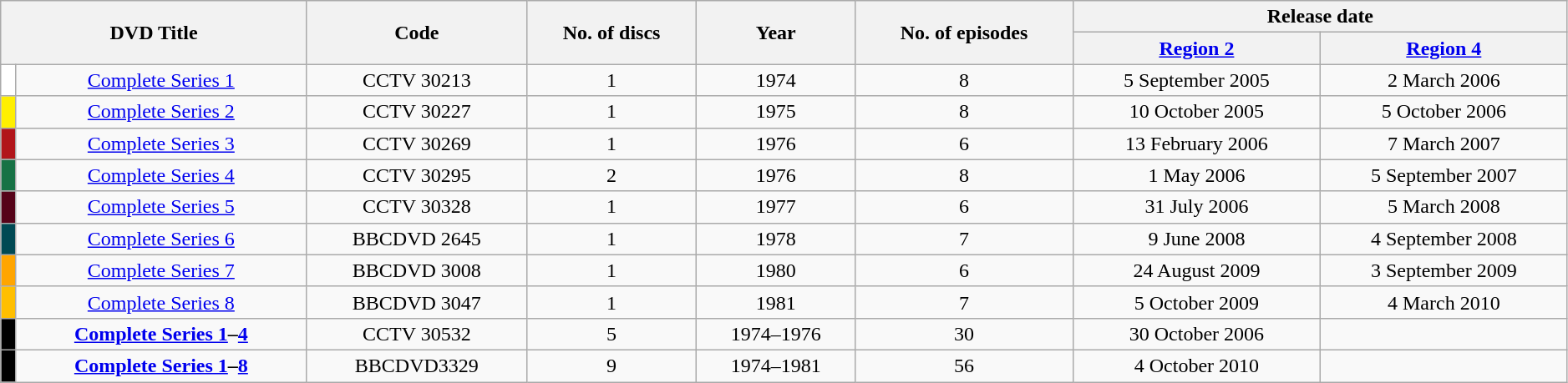<table class="wikitable" style="width:99%; left:0 auto; text-align:center;">
<tr>
<th colspan="2" rowspan="2">DVD Title</th>
<th rowspan="2">Code</th>
<th rowspan="2">No. of discs</th>
<th rowspan="2">Year</th>
<th rowspan="2">No. of episodes</th>
<th colspan="2">Release date</th>
</tr>
<tr>
<th><a href='#'>Region 2</a></th>
<th><a href='#'>Region 4</a></th>
</tr>
<tr>
<td style="background:#fff;"></td>
<td><a href='#'>Complete Series 1</a></td>
<td>CCTV 30213</td>
<td>1</td>
<td>1974</td>
<td>8</td>
<td>5 September 2005</td>
<td>2 March 2006</td>
</tr>
<tr>
<td style="background:#ffef00;"></td>
<td><a href='#'>Complete Series 2</a></td>
<td>CCTV 30227</td>
<td>1</td>
<td>1975</td>
<td>8</td>
<td>10 October 2005</td>
<td>5 October 2006</td>
</tr>
<tr>
<td style="background:#B1151A;"></td>
<td><a href='#'>Complete Series 3</a></td>
<td>CCTV 30269</td>
<td>1</td>
<td>1976</td>
<td>6</td>
<td>13 February 2006</td>
<td>7 March 2007</td>
</tr>
<tr>
<td style="background:#177245;"></td>
<td><a href='#'>Complete Series 4</a></td>
<td>CCTV 30295</td>
<td>2</td>
<td>1976</td>
<td>8</td>
<td>1 May 2006</td>
<td>5 September 2007</td>
</tr>
<tr>
<td style="background:#560319;"></td>
<td><a href='#'>Complete Series 5</a></td>
<td>CCTV 30328</td>
<td>1</td>
<td>1977</td>
<td>6</td>
<td>31 July 2006</td>
<td>5 March 2008</td>
</tr>
<tr>
<td style="background:#004953;"></td>
<td><a href='#'>Complete Series 6</a></td>
<td>BBCDVD 2645</td>
<td>1</td>
<td>1978</td>
<td>7</td>
<td>9 June 2008</td>
<td>4 September 2008</td>
</tr>
<tr>
<td style="background:orange;"></td>
<td><a href='#'>Complete Series 7</a></td>
<td>BBCDVD 3008</td>
<td>1</td>
<td>1980</td>
<td>6</td>
<td>24 August 2009</td>
<td>3 September 2009</td>
</tr>
<tr>
<td style="background:#ffbf00;"></td>
<td><a href='#'>Complete Series 8</a></td>
<td>BBCDVD 3047</td>
<td>1</td>
<td>1981</td>
<td>7</td>
<td>5 October 2009</td>
<td>4 March 2010</td>
</tr>
<tr>
<td style="background:#000;"></td>
<td><strong><a href='#'>Complete Series 1</a>–<a href='#'>4</a></strong></td>
<td>CCTV 30532</td>
<td>5</td>
<td>1974–1976</td>
<td>30</td>
<td>30 October 2006</td>
<td></td>
</tr>
<tr>
<td style="background:#000;"></td>
<td><strong><a href='#'>Complete Series 1</a>–<a href='#'>8</a></strong></td>
<td>BBCDVD3329</td>
<td>9</td>
<td>1974–1981</td>
<td>56</td>
<td>4 October 2010</td>
<td></td>
</tr>
</table>
